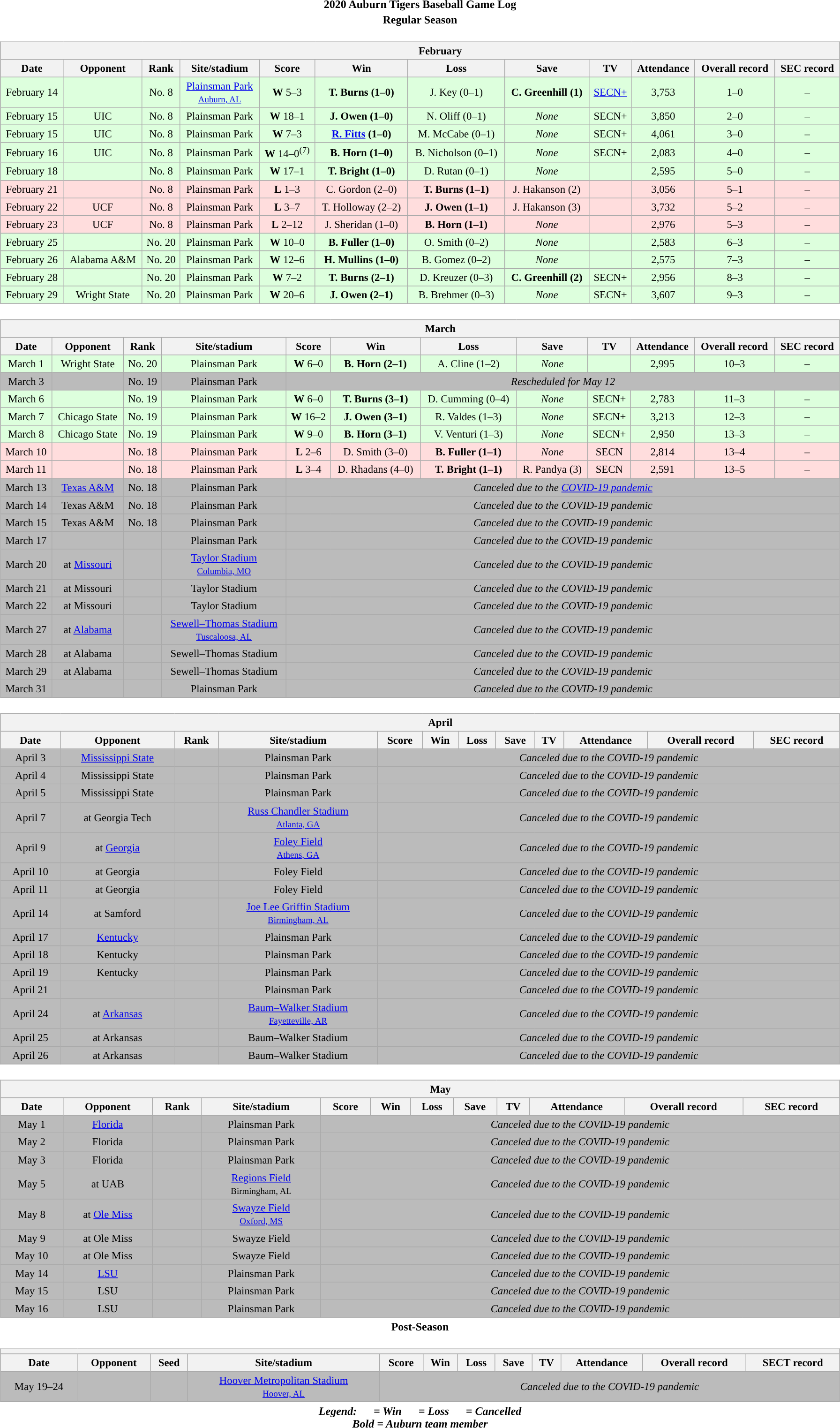<table class="toccolours" width=95% style="clear:both; margin:1.5em auto; text-align:center;">
<tr>
<th colspan=2>2020 Auburn Tigers Baseball Game Log</th>
</tr>
<tr>
<th colspan=2>Regular Season</th>
</tr>
<tr valign="top">
<td><br><table class="wikitable collapsible" style="margin:auto; width:100%; text-align:center; font-size:95%">
<tr>
<th colspan=12 style="padding-left:4em;">February</th>
</tr>
<tr>
<th>Date</th>
<th>Opponent</th>
<th>Rank</th>
<th>Site/stadium</th>
<th>Score</th>
<th>Win</th>
<th>Loss</th>
<th>Save</th>
<th>TV</th>
<th>Attendance</th>
<th>Overall record</th>
<th>SEC record</th>
</tr>
<tr align="center" bgcolor="#ddffdd">
<td>February 14</td>
<td></td>
<td>No. 8</td>
<td><a href='#'>Plainsman Park</a><br><small><a href='#'>Auburn, AL</a></small></td>
<td><strong>W</strong> 5–3</td>
<td><strong>T. Burns (1–0)</strong></td>
<td>J. Key (0–1)</td>
<td><strong>C. Greenhill (1)</strong></td>
<td><a href='#'>SECN+</a></td>
<td>3,753</td>
<td>1–0</td>
<td>–</td>
</tr>
<tr align="center" bgcolor="#ddffdd">
<td>February 15</td>
<td>UIC</td>
<td>No. 8</td>
<td>Plainsman Park</td>
<td><strong>W</strong> 18–1</td>
<td><strong>J. Owen (1–0)</strong></td>
<td>N. Oliff (0–1)</td>
<td><em>None</em></td>
<td>SECN+</td>
<td>3,850</td>
<td>2–0</td>
<td>–</td>
</tr>
<tr align="center" bgcolor="#ddffdd">
<td>February 15</td>
<td>UIC</td>
<td>No. 8</td>
<td>Plainsman Park</td>
<td><strong>W</strong> 7–3</td>
<td><strong><a href='#'>R. Fitts</a> (1–0)</strong></td>
<td>M. McCabe (0–1)</td>
<td><em>None</em></td>
<td>SECN+</td>
<td>4,061</td>
<td>3–0</td>
<td>–</td>
</tr>
<tr align="center" bgcolor="#ddffdd">
<td>February 16</td>
<td>UIC</td>
<td>No. 8</td>
<td>Plainsman Park</td>
<td><strong>W</strong> 14–0<sup>(7)</sup></td>
<td><strong>B. Horn (1–0)</strong></td>
<td>B. Nicholson (0–1)</td>
<td><em>None</em></td>
<td>SECN+</td>
<td>2,083</td>
<td>4–0</td>
<td>–</td>
</tr>
<tr align="center" bgcolor="ddffdd">
<td>February 18</td>
<td></td>
<td>No. 8</td>
<td>Plainsman Park</td>
<td><strong>W</strong> 17–1</td>
<td><strong>T. Bright (1–0)</strong></td>
<td>D. Rutan (0–1)</td>
<td><em>None</em></td>
<td></td>
<td>2,595</td>
<td>5–0</td>
<td>–</td>
</tr>
<tr align="center" bgcolor="ffdddd">
<td>February 21</td>
<td></td>
<td>No. 8</td>
<td>Plainsman Park</td>
<td><strong>L</strong> 1–3</td>
<td>C. Gordon (2–0)</td>
<td><strong>T. Burns (1–1)</strong></td>
<td>J. Hakanson (2)</td>
<td></td>
<td>3,056</td>
<td>5–1</td>
<td>–</td>
</tr>
<tr align="center" bgcolor="ffdddd">
<td>February 22</td>
<td>UCF</td>
<td>No. 8</td>
<td>Plainsman Park</td>
<td><strong>L</strong> 3–7</td>
<td>T. Holloway (2–2)</td>
<td><strong>J. Owen (1–1)</strong></td>
<td>J. Hakanson (3)</td>
<td></td>
<td>3,732</td>
<td>5–2</td>
<td>–</td>
</tr>
<tr align="center" bgcolor="ffdddd">
<td>February 23</td>
<td>UCF</td>
<td>No. 8</td>
<td>Plainsman Park</td>
<td><strong>L</strong> 2–12</td>
<td>J. Sheridan (1–0)</td>
<td><strong>B. Horn (1–1)</strong></td>
<td><em>None</em></td>
<td></td>
<td>2,976</td>
<td>5–3</td>
<td>–</td>
</tr>
<tr align="center" bgcolor="ddffdd">
<td>February 25</td>
<td></td>
<td>No. 20</td>
<td>Plainsman Park</td>
<td><strong>W</strong> 10–0</td>
<td><strong>B. Fuller (1–0)</strong></td>
<td>O. Smith (0–2)</td>
<td><em>None</em></td>
<td></td>
<td>2,583</td>
<td>6–3</td>
<td>–</td>
</tr>
<tr align="center" bgcolor="ddffdd">
<td>February 26</td>
<td>Alabama A&M</td>
<td>No. 20</td>
<td>Plainsman Park</td>
<td><strong>W</strong> 12–6</td>
<td><strong>H. Mullins (1–0)</strong></td>
<td>B. Gomez (0–2)</td>
<td><em>None</em></td>
<td></td>
<td>2,575</td>
<td>7–3</td>
<td>–</td>
</tr>
<tr align="center" bgcolor="ddffdd">
<td>February 28</td>
<td></td>
<td>No. 20</td>
<td>Plainsman Park</td>
<td><strong>W</strong> 7–2</td>
<td><strong>T. Burns (2–1)</strong></td>
<td>D. Kreuzer (0–3)</td>
<td><strong>C. Greenhill (2)</strong></td>
<td>SECN+</td>
<td>2,956</td>
<td>8–3</td>
<td>–</td>
</tr>
<tr align="center" bgcolor="ddffdd">
<td>February 29</td>
<td>Wright State</td>
<td>No. 20</td>
<td>Plainsman Park</td>
<td><strong>W</strong> 20–6</td>
<td><strong>J. Owen (2–1)</strong></td>
<td>B. Brehmer (0–3)</td>
<td><em>None</em></td>
<td>SECN+</td>
<td>3,607</td>
<td>9–3</td>
<td>–</td>
</tr>
</table>
</td>
</tr>
<tr>
<td><br><table class="wikitable collapsible " style="margin:auto; width:100%; text-align:center; font-size:95%">
<tr>
<th colspan=12 style="padding-left:4em;">March</th>
</tr>
<tr>
<th>Date</th>
<th>Opponent</th>
<th>Rank</th>
<th>Site/stadium</th>
<th>Score</th>
<th>Win</th>
<th>Loss</th>
<th>Save</th>
<th>TV</th>
<th>Attendance</th>
<th>Overall record</th>
<th>SEC record</th>
</tr>
<tr align="center" bgcolor="ddffdd">
<td>March 1</td>
<td>Wright State</td>
<td>No. 20</td>
<td>Plainsman Park</td>
<td><strong>W</strong> 6–0</td>
<td><strong>B. Horn (2–1)</strong></td>
<td>A. Cline (1–2)</td>
<td><em>None</em></td>
<td></td>
<td>2,995</td>
<td>10–3</td>
<td>–</td>
</tr>
<tr align="center" bgcolor="bbbbbb">
<td>March 3</td>
<td></td>
<td>No. 19</td>
<td>Plainsman Park</td>
<td colspan=8><em>Rescheduled for May 12</em></td>
</tr>
<tr align="center" bgcolor="ddffdd">
<td>March 6</td>
<td></td>
<td>No. 19</td>
<td>Plainsman Park</td>
<td><strong>W</strong> 6–0</td>
<td><strong>T. Burns (3–1)</strong></td>
<td>D. Cumming (0–4)</td>
<td><em>None</em></td>
<td>SECN+</td>
<td>2,783</td>
<td>11–3</td>
<td>–</td>
</tr>
<tr align="center" bgcolor="ddffdd">
<td>March 7</td>
<td>Chicago State</td>
<td>No. 19</td>
<td>Plainsman Park</td>
<td><strong>W</strong> 16–2</td>
<td><strong>J. Owen (3–1)</strong></td>
<td>R. Valdes (1–3)</td>
<td><em>None</em></td>
<td>SECN+</td>
<td>3,213</td>
<td>12–3</td>
<td>–</td>
</tr>
<tr align="center" bgcolor="ddffdd">
<td>March 8</td>
<td>Chicago State</td>
<td>No. 19</td>
<td>Plainsman Park</td>
<td><strong>W</strong> 9–0</td>
<td><strong>B. Horn (3–1)</strong></td>
<td>V. Venturi (1–3)</td>
<td><em>None</em></td>
<td>SECN+</td>
<td>2,950</td>
<td>13–3</td>
<td>–</td>
</tr>
<tr align="center" bgcolor="ffdddd">
<td>March 10</td>
<td></td>
<td>No. 18</td>
<td>Plainsman Park</td>
<td><strong>L</strong> 2–6</td>
<td>D. Smith (3–0)</td>
<td><strong>B. Fuller (1–1)</strong></td>
<td><em>None</em></td>
<td>SECN</td>
<td>2,814</td>
<td>13–4</td>
<td>–</td>
</tr>
<tr align="center" bgcolor="ffdddd">
<td>March 11</td>
<td></td>
<td>No. 18</td>
<td>Plainsman Park</td>
<td><strong>L</strong> 3–4</td>
<td>D. Rhadans (4–0)</td>
<td><strong>T. Bright (1–1)</strong></td>
<td>R. Pandya (3)</td>
<td>SECN</td>
<td>2,591</td>
<td>13–5</td>
<td>–</td>
</tr>
<tr align="center" bgcolor="bbbbbb">
<td>March 13</td>
<td><a href='#'>Texas A&M</a></td>
<td>No. 18</td>
<td>Plainsman Park</td>
<td colspan=8><em>Canceled due to the <a href='#'>COVID-19 pandemic</a></em></td>
</tr>
<tr align="center" bgcolor="bbbbbb">
<td>March 14</td>
<td>Texas A&M</td>
<td>No. 18</td>
<td>Plainsman Park</td>
<td colspan=8><em>Canceled due to the COVID-19 pandemic</em></td>
</tr>
<tr align="center" bgcolor="bbbbbb">
<td>March 15</td>
<td>Texas A&M</td>
<td>No. 18</td>
<td>Plainsman Park</td>
<td colspan=8><em>Canceled due to the COVID-19 pandemic</em></td>
</tr>
<tr align="center" bgcolor="bbbbbb">
<td>March 17</td>
<td></td>
<td></td>
<td>Plainsman Park</td>
<td colspan=8><em>Canceled due to the COVID-19 pandemic</em></td>
</tr>
<tr align="center" bgcolor="bbbbbb">
<td>March 20</td>
<td>at <a href='#'>Missouri</a></td>
<td></td>
<td><a href='#'>Taylor Stadium</a><br><small><a href='#'>Columbia, MO</a></small></td>
<td colspan=8><em>Canceled due to the COVID-19 pandemic</em></td>
</tr>
<tr align="center" bgcolor="bbbbbb">
<td>March 21</td>
<td>at Missouri</td>
<td></td>
<td>Taylor Stadium</td>
<td colspan=8><em>Canceled due to the COVID-19 pandemic</em></td>
</tr>
<tr align="center" bgcolor="bbbbbb">
<td>March 22</td>
<td>at Missouri</td>
<td></td>
<td>Taylor Stadium</td>
<td colspan=8><em>Canceled due to the COVID-19 pandemic</em></td>
</tr>
<tr align="center" bgcolor="bbbbbb">
<td>March 27</td>
<td>at <a href='#'>Alabama</a></td>
<td></td>
<td><a href='#'>Sewell–Thomas Stadium</a><br><small><a href='#'>Tuscaloosa, AL</a></small></td>
<td colspan=8><em>Canceled due to the COVID-19 pandemic</em></td>
</tr>
<tr align="center" bgcolor="bbbbbb">
<td>March 28</td>
<td>at Alabama</td>
<td></td>
<td>Sewell–Thomas Stadium</td>
<td colspan=8><em>Canceled due to the COVID-19 pandemic</em></td>
</tr>
<tr align="center" bgcolor="bbbbbb">
<td>March 29</td>
<td>at Alabama</td>
<td></td>
<td>Sewell–Thomas Stadium</td>
<td colspan=8><em>Canceled due to the COVID-19 pandemic</em></td>
</tr>
<tr align="center" bgcolor="bbbbbb">
<td>March 31</td>
<td></td>
<td></td>
<td>Plainsman Park</td>
<td colspan=8><em>Canceled due to the COVID-19 pandemic</em></td>
</tr>
</table>
</td>
</tr>
<tr>
<td><br><table class="wikitable collapsible" style="margin:auto; width:100%; text-align:center; font-size:95%">
<tr>
<th colspan=12 style="padding-left:4em;">April</th>
</tr>
<tr>
<th>Date</th>
<th>Opponent</th>
<th>Rank</th>
<th>Site/stadium</th>
<th>Score</th>
<th>Win</th>
<th>Loss</th>
<th>Save</th>
<th>TV</th>
<th>Attendance</th>
<th>Overall record</th>
<th>SEC record</th>
</tr>
<tr align="center" bgcolor="bbbbbb">
<td>April 3</td>
<td><a href='#'>Mississippi State</a></td>
<td></td>
<td>Plainsman Park</td>
<td colspan=8><em>Canceled due to the COVID-19 pandemic</em></td>
</tr>
<tr align="center" bgcolor="bbbbbb">
<td>April 4</td>
<td>Mississippi State</td>
<td></td>
<td>Plainsman Park</td>
<td colspan=8><em>Canceled due to the COVID-19 pandemic</em></td>
</tr>
<tr align="center" bgcolor="bbbbbb">
<td>April 5</td>
<td>Mississippi State</td>
<td></td>
<td>Plainsman Park</td>
<td colspan=8><em>Canceled due to the COVID-19 pandemic</em></td>
</tr>
<tr align="center" bgcolor="bbbbbb">
<td>April 7</td>
<td>at Georgia Tech</td>
<td></td>
<td><a href='#'>Russ Chandler Stadium</a><br><small><a href='#'>Atlanta, GA</a></small></td>
<td colspan=8><em>Canceled due to the COVID-19 pandemic</em></td>
</tr>
<tr align="center" bgcolor="bbbbbb">
<td>April 9</td>
<td>at <a href='#'>Georgia</a></td>
<td></td>
<td><a href='#'>Foley Field</a><br><small><a href='#'>Athens, GA</a></small></td>
<td colspan=8><em>Canceled due to the COVID-19 pandemic</em></td>
</tr>
<tr align="center" bgcolor="bbbbbb">
<td>April 10</td>
<td>at Georgia</td>
<td></td>
<td>Foley Field</td>
<td colspan=8><em>Canceled due to the COVID-19 pandemic</em></td>
</tr>
<tr align="center" bgcolor="bbbbbb">
<td>April 11</td>
<td>at Georgia</td>
<td></td>
<td>Foley Field</td>
<td colspan=8><em>Canceled due to the COVID-19 pandemic</em></td>
</tr>
<tr align="center" bgcolor="bbbbbb">
<td>April 14</td>
<td>at Samford</td>
<td></td>
<td><a href='#'>Joe Lee Griffin Stadium</a><br><small><a href='#'>Birmingham, AL</a></small></td>
<td colspan=8><em>Canceled due to the COVID-19 pandemic</em></td>
</tr>
<tr align="center" bgcolor="bbbbbb">
<td>April 17</td>
<td><a href='#'>Kentucky</a></td>
<td></td>
<td>Plainsman Park</td>
<td colspan=8><em>Canceled due to the COVID-19 pandemic</em></td>
</tr>
<tr align="center" bgcolor="bbbbbb">
<td>April 18</td>
<td>Kentucky</td>
<td></td>
<td>Plainsman Park</td>
<td colspan=8><em>Canceled due to the COVID-19 pandemic</em></td>
</tr>
<tr align="center" bgcolor="bbbbbb">
<td>April 19</td>
<td>Kentucky</td>
<td></td>
<td>Plainsman Park</td>
<td colspan=8><em>Canceled due to the COVID-19 pandemic</em></td>
</tr>
<tr align="center" bgcolor="bbbbbb">
<td>April 21</td>
<td></td>
<td></td>
<td>Plainsman Park</td>
<td colspan=8><em>Canceled due to the COVID-19 pandemic</em></td>
</tr>
<tr align="center" bgcolor="bbbbbb">
<td>April 24</td>
<td>at <a href='#'>Arkansas</a></td>
<td></td>
<td><a href='#'>Baum–Walker Stadium</a><br><small><a href='#'>Fayetteville, AR</a></small></td>
<td colspan=8><em>Canceled due to the COVID-19 pandemic</em></td>
</tr>
<tr align="center" bgcolor="bbbbbb">
<td>April 25</td>
<td>at Arkansas</td>
<td></td>
<td>Baum–Walker Stadium</td>
<td colspan=8><em>Canceled due to the COVID-19 pandemic</em></td>
</tr>
<tr align="center" bgcolor="bbbbbb">
<td>April 26</td>
<td>at Arkansas</td>
<td></td>
<td>Baum–Walker Stadium</td>
<td colspan=8><em>Canceled due to the COVID-19 pandemic</em></td>
</tr>
</table>
</td>
</tr>
<tr>
<td><br><table class="wikitable collapsible" style="margin:auto; width:100%; text-align:center; font-size:95%">
<tr>
<th colspan=13 style="padding-left:4em;">May</th>
</tr>
<tr>
<th>Date</th>
<th>Opponent</th>
<th>Rank</th>
<th>Site/stadium</th>
<th>Score</th>
<th>Win</th>
<th>Loss</th>
<th>Save</th>
<th>TV</th>
<th>Attendance</th>
<th>Overall record</th>
<th>SEC record</th>
</tr>
<tr align="center" bgcolor="bbbbbb">
<td>May 1</td>
<td><a href='#'>Florida</a></td>
<td></td>
<td>Plainsman Park</td>
<td colspan=8><em>Canceled due to the COVID-19 pandemic</em></td>
</tr>
<tr align="center" bgcolor="bbbbbb">
<td>May 2</td>
<td>Florida</td>
<td></td>
<td>Plainsman Park</td>
<td colspan=8><em>Canceled due to the COVID-19 pandemic</em></td>
</tr>
<tr align="center" bgcolor="bbbbbb">
<td>May 3</td>
<td>Florida</td>
<td></td>
<td>Plainsman Park</td>
<td colspan=8><em>Canceled due to the COVID-19 pandemic</em></td>
</tr>
<tr align="center" bgcolor="bbbbbb">
<td>May 5</td>
<td>at UAB</td>
<td></td>
<td><a href='#'>Regions Field</a><br><small>Birmingham, AL</small></td>
<td colspan=8><em>Canceled due to the COVID-19 pandemic</em></td>
</tr>
<tr align="center" bgcolor="bbbbbb">
<td>May 8</td>
<td>at <a href='#'>Ole Miss</a></td>
<td></td>
<td><a href='#'>Swayze Field</a><br><small><a href='#'>Oxford, MS</a></small></td>
<td colspan=8><em>Canceled due to the COVID-19 pandemic</em></td>
</tr>
<tr align="center" bgcolor="bbbbbb">
<td>May 9</td>
<td>at Ole Miss</td>
<td></td>
<td>Swayze Field</td>
<td colspan=8><em>Canceled due to the COVID-19 pandemic</em></td>
</tr>
<tr align="center" bgcolor="bbbbbb">
<td>May 10</td>
<td>at Ole Miss</td>
<td></td>
<td>Swayze Field</td>
<td colspan=8><em>Canceled due to the COVID-19 pandemic</em></td>
</tr>
<tr align="center" bgcolor="bbbbbb">
<td>May 14</td>
<td><a href='#'>LSU</a></td>
<td></td>
<td>Plainsman Park</td>
<td colspan=8><em>Canceled due to the COVID-19 pandemic</em></td>
</tr>
<tr align="center" bgcolor="bbbbbb">
<td>May 15</td>
<td>LSU</td>
<td></td>
<td>Plainsman Park</td>
<td colspan=8><em>Canceled due to the COVID-19 pandemic</em></td>
</tr>
<tr align="center" bgcolor="bbbbbb">
<td>May 16</td>
<td>LSU</td>
<td></td>
<td>Plainsman Park</td>
<td colspan=8><em>Canceled due to the COVID-19 pandemic</em></td>
</tr>
<tr align="center" bgcolor="white">
</tr>
</table>
</td>
</tr>
<tr>
<th colspan=2>Post-Season</th>
</tr>
<tr>
<td><br><table class="wikitable collapsible" style="margin:auto; width:100%; text-align:center; font-size:95%">
<tr>
<th colspan=12 style="padding-left:4em;"></th>
</tr>
<tr>
<th>Date</th>
<th>Opponent</th>
<th>Seed</th>
<th>Site/stadium</th>
<th>Score</th>
<th>Win</th>
<th>Loss</th>
<th>Save</th>
<th>TV</th>
<th>Attendance</th>
<th>Overall record</th>
<th>SECT record</th>
</tr>
<tr align="center" bgcolor="bbbbbb">
<td>May 19–24</td>
<td></td>
<td></td>
<td><a href='#'>Hoover Metropolitan Stadium</a><br><small><a href='#'>Hoover, AL</a></small></td>
<td colspan=8><em>Canceled due to the COVID-19 pandemic</em></td>
</tr>
</table>
</td>
</tr>
<tr>
<th colspan=9><em>Legend:       = Win       = Loss       = Cancelled<br>Bold = Auburn team member</em></th>
</tr>
</table>
